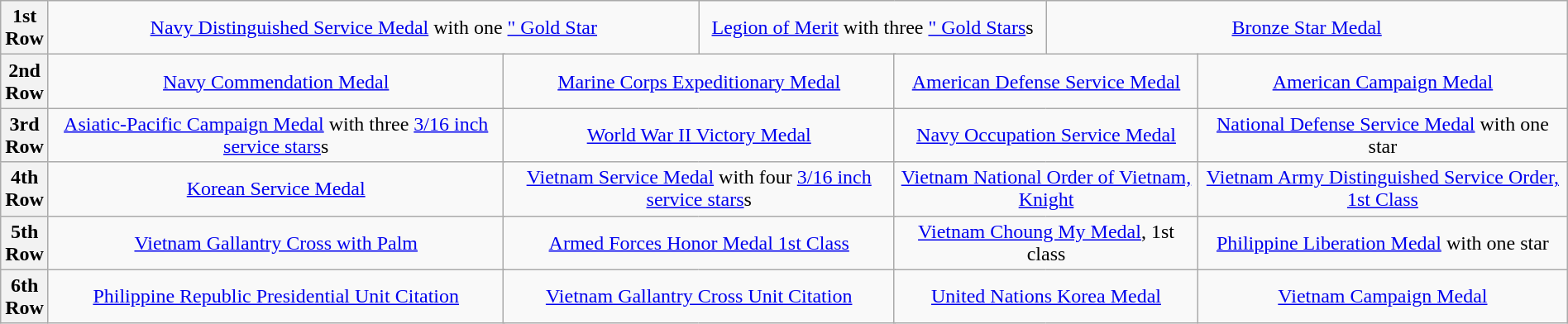<table class="wikitable" style="margin:1em auto; text-align:center;">
<tr>
<th>1st<br> Row</th>
<td colspan="5"><a href='#'>Navy Distinguished Service Medal</a> with one <a href='#'>" Gold Star</a></td>
<td colspan="6"><a href='#'>Legion of Merit</a> with three <a href='#'>" Gold Stars</a>s</td>
<td colspan="7"><a href='#'>Bronze Star Medal</a></td>
</tr>
<tr>
<th>2nd<br> Row</th>
<td colspan="4"><a href='#'>Navy Commendation Medal</a></td>
<td colspan="4"><a href='#'>Marine Corps Expeditionary Medal</a></td>
<td colspan="4"><a href='#'>American Defense Service Medal</a></td>
<td colspan="4"><a href='#'>American Campaign Medal</a></td>
</tr>
<tr>
<th>3rd<br> Row</th>
<td colspan="4"><a href='#'>Asiatic-Pacific Campaign Medal</a> with three <a href='#'>3/16 inch service stars</a>s</td>
<td colspan="4"><a href='#'>World War II Victory Medal</a></td>
<td colspan="4"><a href='#'>Navy Occupation Service Medal</a></td>
<td colspan="4"><a href='#'>National Defense Service Medal</a> with one star</td>
</tr>
<tr>
<th>4th<br> Row</th>
<td colspan="4"><a href='#'>Korean Service Medal</a></td>
<td colspan="4"><a href='#'>Vietnam Service Medal</a> with four <a href='#'>3/16 inch service stars</a>s</td>
<td colspan="4"><a href='#'>Vietnam National Order of Vietnam, Knight</a></td>
<td colspan="4"><a href='#'>Vietnam Army Distinguished Service Order, 1st Class</a></td>
</tr>
<tr>
<th>5th<br> Row</th>
<td colspan="4"><a href='#'>Vietnam Gallantry Cross with Palm</a></td>
<td colspan="4"><a href='#'>Armed Forces Honor Medal 1st Class</a></td>
<td colspan="4"><a href='#'>Vietnam Choung My Medal</a>, 1st class</td>
<td colspan="4"><a href='#'>Philippine Liberation Medal</a> with one star</td>
</tr>
<tr>
<th>6th<br> Row</th>
<td colspan="4"><a href='#'>Philippine Republic Presidential Unit Citation</a></td>
<td colspan="4"><a href='#'>Vietnam Gallantry Cross Unit Citation</a></td>
<td colspan="4"><a href='#'>United Nations Korea Medal</a></td>
<td colspan="4"><a href='#'>Vietnam Campaign Medal</a><br></td>
</tr>
</table>
